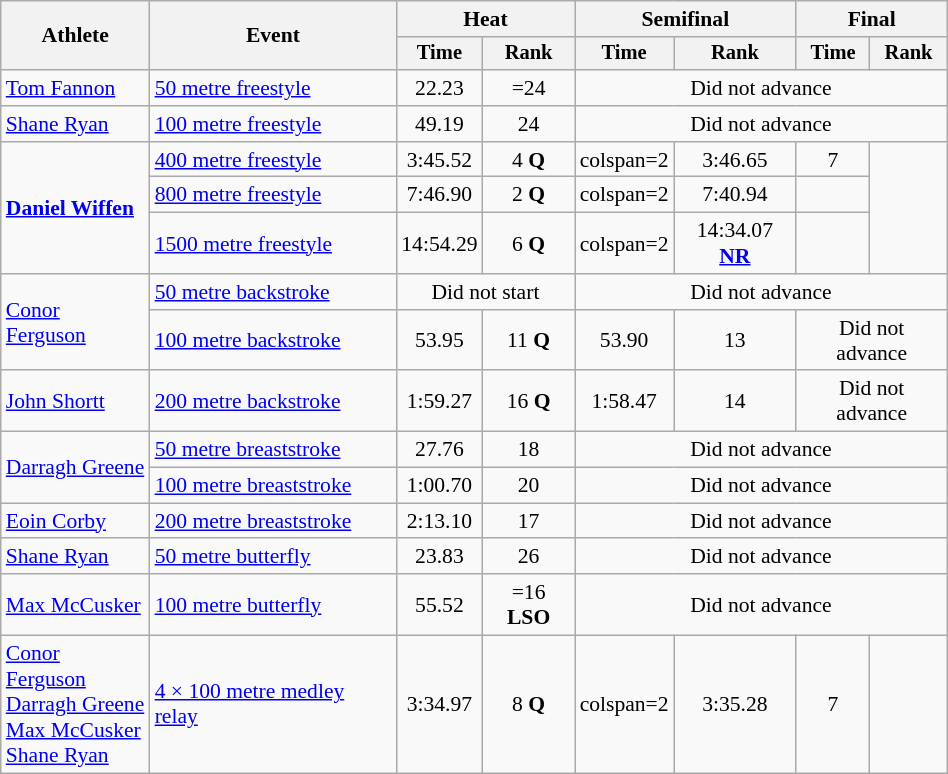<table class="wikitable" style="text-align:center; font-size:90%; width:50%;">
<tr>
<th rowspan="2">Athlete</th>
<th rowspan="2">Event</th>
<th colspan="2">Heat</th>
<th colspan="2">Semifinal</th>
<th colspan="2">Final</th>
</tr>
<tr style="font-size:95%">
<th>Time</th>
<th>Rank</th>
<th>Time</th>
<th>Rank</th>
<th>Time</th>
<th>Rank</th>
</tr>
<tr>
<td align=left><a href='#'>Tom Fannon</a></td>
<td align=left><a href='#'>50 metre freestyle</a></td>
<td>22.23</td>
<td>=24</td>
<td colspan=4>Did not advance</td>
</tr>
<tr>
<td align=left><a href='#'>Shane Ryan</a></td>
<td align=left><a href='#'>100 metre freestyle</a></td>
<td>49.19</td>
<td>24</td>
<td colspan=4>Did not advance</td>
</tr>
<tr>
<td align=left rowspan=3><strong><a href='#'>Daniel Wiffen</a></strong></td>
<td align=left><a href='#'>400 metre freestyle</a></td>
<td>3:45.52</td>
<td>4 <strong>Q</strong></td>
<td>colspan=2 </td>
<td>3:46.65</td>
<td>7</td>
</tr>
<tr>
<td align=left><a href='#'>800 metre freestyle</a></td>
<td>7:46.90</td>
<td>2 <strong>Q</strong></td>
<td>colspan=2 </td>
<td>7:40.94</td>
<td></td>
</tr>
<tr>
<td align=left><a href='#'>1500 metre freestyle</a></td>
<td>14:54.29</td>
<td>6 <strong>Q</strong></td>
<td>colspan=2 </td>
<td>14:34.07 <strong><a href='#'>NR</a></strong></td>
<td></td>
</tr>
<tr>
<td align=left rowspan=2><a href='#'>Conor Ferguson</a></td>
<td align=left><a href='#'>50 metre backstroke</a></td>
<td colspan=2>Did not start</td>
<td colspan=4>Did not advance</td>
</tr>
<tr>
<td align=left><a href='#'>100 metre backstroke</a></td>
<td>53.95</td>
<td>11 <strong>Q</strong></td>
<td>53.90</td>
<td>13</td>
<td colspan=2>Did not advance</td>
</tr>
<tr>
<td align=left><a href='#'>John Shortt</a></td>
<td align=left><a href='#'>200 metre backstroke</a></td>
<td>1:59.27</td>
<td>16 <strong>Q</strong></td>
<td>1:58.47</td>
<td>14</td>
<td colspan=2>Did not advance</td>
</tr>
<tr>
<td align=left rowspan=2><a href='#'>Darragh Greene</a></td>
<td align=left><a href='#'>50 metre breaststroke</a></td>
<td>27.76</td>
<td>18</td>
<td colspan=4>Did not advance</td>
</tr>
<tr>
<td align=left><a href='#'>100 metre breaststroke</a></td>
<td>1:00.70</td>
<td>20</td>
<td colspan=4>Did not advance</td>
</tr>
<tr>
<td align=left><a href='#'>Eoin Corby</a></td>
<td align=left><a href='#'>200 metre breaststroke</a></td>
<td>2:13.10</td>
<td>17</td>
<td colspan=4>Did not advance</td>
</tr>
<tr>
<td align=left><a href='#'>Shane Ryan</a></td>
<td align=left><a href='#'>50 metre butterfly</a></td>
<td>23.83</td>
<td>26</td>
<td colspan=4>Did not advance</td>
</tr>
<tr>
<td align=left><a href='#'>Max McCusker</a></td>
<td align=left><a href='#'>100 metre butterfly</a></td>
<td>55.52</td>
<td>=16 <strong>LSO</strong></td>
<td colspan=4>Did not advance</td>
</tr>
<tr>
<td align=left><a href='#'>Conor Ferguson</a><br><a href='#'>Darragh Greene</a><br><a href='#'>Max McCusker</a><br><a href='#'>Shane Ryan</a></td>
<td align=left><a href='#'>4 × 100 metre medley relay</a></td>
<td>3:34.97</td>
<td>8 <strong>Q</strong></td>
<td>colspan=2 </td>
<td>3:35.28</td>
<td>7</td>
</tr>
</table>
